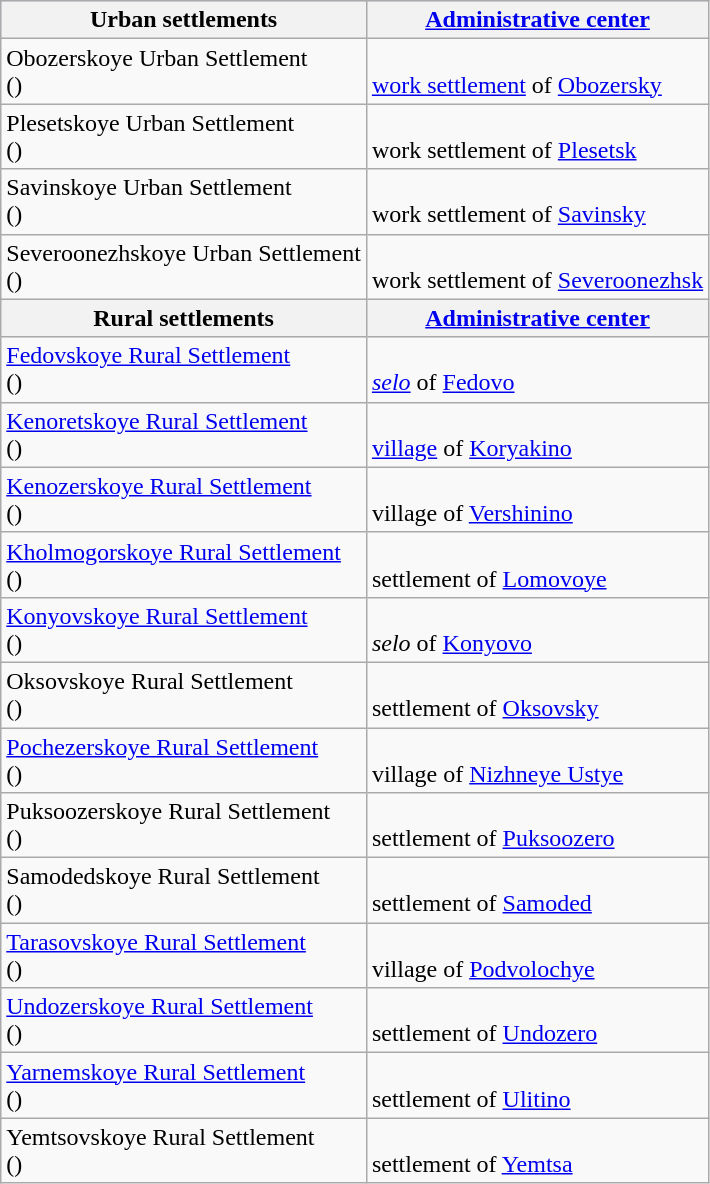<table class="wikitable">
<tr bgcolor="#CCCCFF" align="left">
<th>Urban settlements</th>
<th><a href='#'>Administrative center</a></th>
</tr>
<tr>
<td valign="top">Obozerskoye Urban Settlement<br>()</td>
<td><br><a href='#'>work settlement</a> of <a href='#'>Obozersky</a></td>
</tr>
<tr>
<td valign="top">Plesetskoye Urban Settlement<br>()</td>
<td><br>work settlement of <a href='#'>Plesetsk</a></td>
</tr>
<tr>
<td valign="top">Savinskoye Urban Settlement<br>()</td>
<td><br>work settlement of <a href='#'>Savinsky</a></td>
</tr>
<tr>
<td valign="top">Severoonezhskoye Urban Settlement<br>()</td>
<td><br>work settlement of <a href='#'>Severoonezhsk</a></td>
</tr>
<tr>
<th>Rural settlements</th>
<th><a href='#'>Administrative center</a></th>
</tr>
<tr>
<td valign="top"><a href='#'>Fedovskoye Rural Settlement</a><br>()</td>
<td><br><em><a href='#'>selo</a></em> of <a href='#'>Fedovo</a></td>
</tr>
<tr>
<td valign="top"><a href='#'>Kenoretskoye Rural Settlement</a><br>()</td>
<td><br><a href='#'>village</a> of <a href='#'>Koryakino</a></td>
</tr>
<tr>
<td valign="top"><a href='#'>Kenozerskoye Rural Settlement</a><br>()</td>
<td><br>village of <a href='#'>Vershinino</a></td>
</tr>
<tr>
<td valign="top"><a href='#'>Kholmogorskoye Rural Settlement</a><br>()</td>
<td><br>settlement of <a href='#'>Lomovoye</a></td>
</tr>
<tr>
<td valign="top"><a href='#'>Konyovskoye Rural Settlement</a><br>()</td>
<td><br><em>selo</em> of <a href='#'>Konyovo</a></td>
</tr>
<tr>
<td valign="top">Oksovskoye Rural Settlement<br>()</td>
<td><br>settlement of <a href='#'>Oksovsky</a></td>
</tr>
<tr>
<td valign="top"><a href='#'>Pochezerskoye Rural Settlement</a><br>()</td>
<td><br>village of <a href='#'>Nizhneye Ustye</a></td>
</tr>
<tr>
<td valign="top">Puksoozerskoye Rural Settlement<br>()</td>
<td><br>settlement of <a href='#'>Puksoozero</a></td>
</tr>
<tr>
<td valign="top">Samodedskoye Rural Settlement<br>()</td>
<td><br>settlement of <a href='#'>Samoded</a></td>
</tr>
<tr>
<td valign="top"><a href='#'>Tarasovskoye Rural Settlement</a><br>()</td>
<td><br>village of <a href='#'>Podvolochye</a></td>
</tr>
<tr>
<td valign="top"><a href='#'>Undozerskoye Rural Settlement</a><br>()</td>
<td><br>settlement of <a href='#'>Undozero</a></td>
</tr>
<tr>
<td valign="top"><a href='#'>Yarnemskoye Rural Settlement</a><br>()</td>
<td><br>settlement of <a href='#'>Ulitino</a></td>
</tr>
<tr>
<td valign="top">Yemtsovskoye Rural Settlement<br>()</td>
<td><br>settlement of <a href='#'>Yemtsa</a></td>
</tr>
</table>
